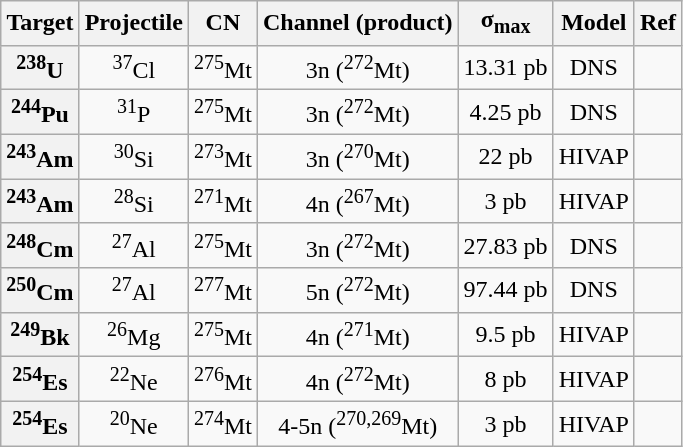<table class="wikitable" style="text-align:center">
<tr>
<th>Target</th>
<th>Projectile</th>
<th>CN</th>
<th>Channel (product)</th>
<th>σ<sub>max</sub></th>
<th>Model</th>
<th>Ref</th>
</tr>
<tr>
<th><sup>238</sup>U</th>
<td><sup>37</sup>Cl</td>
<td><sup>275</sup>Mt</td>
<td>3n (<sup>272</sup>Mt)</td>
<td>13.31 pb</td>
<td>DNS</td>
<td></td>
</tr>
<tr>
<th><sup>244</sup>Pu</th>
<td><sup>31</sup>P</td>
<td><sup>275</sup>Mt</td>
<td>3n (<sup>272</sup>Mt)</td>
<td>4.25 pb</td>
<td>DNS</td>
<td></td>
</tr>
<tr>
<th><sup>243</sup>Am</th>
<td><sup>30</sup>Si</td>
<td><sup>273</sup>Mt</td>
<td>3n (<sup>270</sup>Mt)</td>
<td>22 pb</td>
<td>HIVAP</td>
<td></td>
</tr>
<tr>
<th><sup>243</sup>Am</th>
<td><sup>28</sup>Si</td>
<td><sup>271</sup>Mt</td>
<td>4n (<sup>267</sup>Mt)</td>
<td>3 pb</td>
<td>HIVAP</td>
<td></td>
</tr>
<tr>
<th><sup>248</sup>Cm</th>
<td><sup>27</sup>Al</td>
<td><sup>275</sup>Mt</td>
<td>3n (<sup>272</sup>Mt)</td>
<td>27.83 pb</td>
<td>DNS</td>
<td></td>
</tr>
<tr>
<th><sup>250</sup>Cm</th>
<td><sup>27</sup>Al</td>
<td><sup>277</sup>Mt</td>
<td>5n (<sup>272</sup>Mt)</td>
<td>97.44 pb</td>
<td>DNS</td>
<td></td>
</tr>
<tr>
<th><sup>249</sup>Bk</th>
<td><sup>26</sup>Mg</td>
<td><sup>275</sup>Mt</td>
<td>4n (<sup>271</sup>Mt)</td>
<td>9.5 pb</td>
<td>HIVAP</td>
<td></td>
</tr>
<tr>
<th><sup>254</sup>Es</th>
<td><sup>22</sup>Ne</td>
<td><sup>276</sup>Mt</td>
<td>4n (<sup>272</sup>Mt)</td>
<td>8 pb</td>
<td>HIVAP</td>
<td></td>
</tr>
<tr>
<th><sup>254</sup>Es</th>
<td><sup>20</sup>Ne</td>
<td><sup>274</sup>Mt</td>
<td>4-5n (<sup>270,269</sup>Mt)</td>
<td>3 pb</td>
<td>HIVAP</td>
<td></td>
</tr>
</table>
